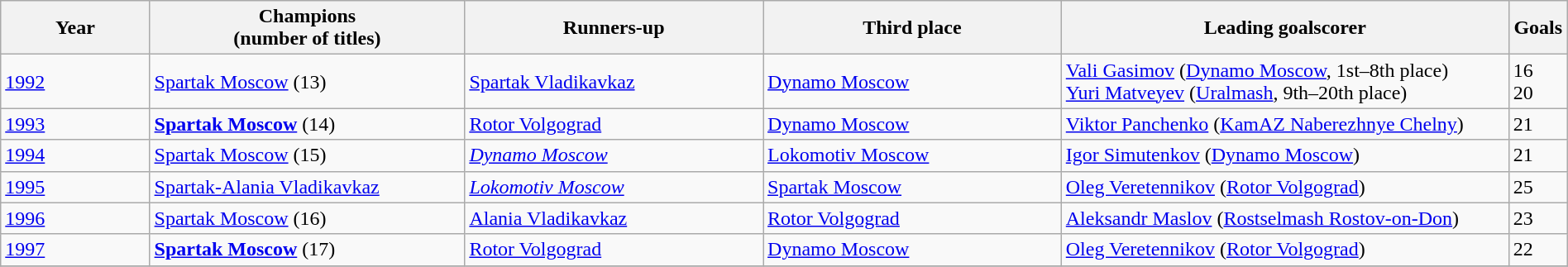<table class="wikitable" style="width:100%;">
<tr>
<th width=9%>Year</th>
<th width=19%>Champions<br>(number of titles)</th>
<th width=18%>Runners-up</th>
<th width=18%>Third place</th>
<th width=27%>Leading goalscorer</th>
<th width=1%>Goals</th>
</tr>
<tr>
<td><a href='#'>1992</a></td>
<td><a href='#'>Spartak Moscow</a> (13)</td>
<td><a href='#'>Spartak Vladikavkaz</a></td>
<td><a href='#'>Dynamo Moscow</a></td>
<td> <a href='#'>Vali Gasimov</a> (<a href='#'>Dynamo Moscow</a>, 1st–8th place)<br> <a href='#'>Yuri Matveyev</a> (<a href='#'>Uralmash</a>, 9th–20th place)</td>
<td>16<br>20</td>
</tr>
<tr>
<td><a href='#'>1993</a></td>
<td><strong><a href='#'>Spartak Moscow</a></strong> (14)</td>
<td><a href='#'>Rotor Volgograd</a></td>
<td><a href='#'>Dynamo Moscow</a></td>
<td> <a href='#'>Viktor Panchenko</a> (<a href='#'>KamAZ Naberezhnye Chelny</a>)</td>
<td>21</td>
</tr>
<tr>
<td><a href='#'>1994</a></td>
<td><a href='#'>Spartak Moscow</a> (15)</td>
<td><em><a href='#'>Dynamo Moscow</a></em></td>
<td><a href='#'>Lokomotiv Moscow</a></td>
<td> <a href='#'>Igor Simutenkov</a> (<a href='#'>Dynamo Moscow</a>)</td>
<td>21</td>
</tr>
<tr>
<td><a href='#'>1995</a></td>
<td><a href='#'>Spartak-Alania Vladikavkaz</a></td>
<td><em><a href='#'>Lokomotiv Moscow</a></em></td>
<td><a href='#'>Spartak Moscow</a></td>
<td> <a href='#'>Oleg Veretennikov</a> (<a href='#'>Rotor Volgograd</a>)</td>
<td>25</td>
</tr>
<tr>
<td><a href='#'>1996</a></td>
<td><a href='#'>Spartak Moscow</a> (16)</td>
<td><a href='#'>Alania Vladikavkaz</a></td>
<td><a href='#'>Rotor Volgograd</a></td>
<td> <a href='#'>Aleksandr Maslov</a> (<a href='#'>Rostselmash Rostov-on-Don</a>)</td>
<td>23</td>
</tr>
<tr>
<td><a href='#'>1997</a></td>
<td><strong><a href='#'>Spartak Moscow</a></strong> (17)</td>
<td><a href='#'>Rotor Volgograd</a></td>
<td><a href='#'>Dynamo Moscow</a></td>
<td> <a href='#'>Oleg Veretennikov</a> (<a href='#'>Rotor Volgograd</a>)</td>
<td>22</td>
</tr>
<tr>
</tr>
</table>
